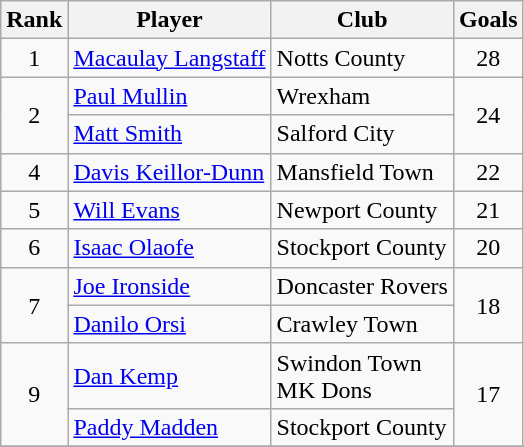<table class="wikitable" style="text-align:center">
<tr>
<th>Rank</th>
<th>Player</th>
<th>Club</th>
<th>Goals</th>
</tr>
<tr>
<td rowspan="1">1</td>
<td align=left> <a href='#'>Macaulay Langstaff</a></td>
<td align=left>Notts County</td>
<td rowspan="1">28</td>
</tr>
<tr>
<td rowspan="2">2</td>
<td align=left> <a href='#'>Paul Mullin</a></td>
<td align=left>Wrexham</td>
<td rowspan="2">24</td>
</tr>
<tr>
<td align=left> <a href='#'>Matt Smith</a></td>
<td align=left>Salford City</td>
</tr>
<tr>
<td rowspan="1">4</td>
<td align=left> <a href='#'>Davis Keillor-Dunn</a></td>
<td align=left>Mansfield Town</td>
<td rowspan="1">22</td>
</tr>
<tr>
<td rowspan="1">5</td>
<td align=left> <a href='#'>Will Evans</a></td>
<td align=left>Newport County</td>
<td rowspan="1">21</td>
</tr>
<tr>
<td rowspan="1">6</td>
<td align=left> <a href='#'>Isaac Olaofe</a></td>
<td align=left>Stockport County</td>
<td rowspan="1">20</td>
</tr>
<tr>
<td rowspan="2">7</td>
<td align=left> <a href='#'>Joe Ironside</a></td>
<td align=left>Doncaster Rovers</td>
<td rowspan="2">18</td>
</tr>
<tr>
<td align=left> <a href='#'>Danilo Orsi</a></td>
<td align=left>Crawley Town</td>
</tr>
<tr>
<td rowspan="2">9</td>
<td align=left> <a href='#'>Dan Kemp</a></td>
<td align=left>Swindon Town <br> MK Dons</td>
<td rowspan="2">17</td>
</tr>
<tr>
<td align=left> <a href='#'>Paddy Madden</a></td>
<td align=left>Stockport County</td>
</tr>
<tr>
</tr>
</table>
